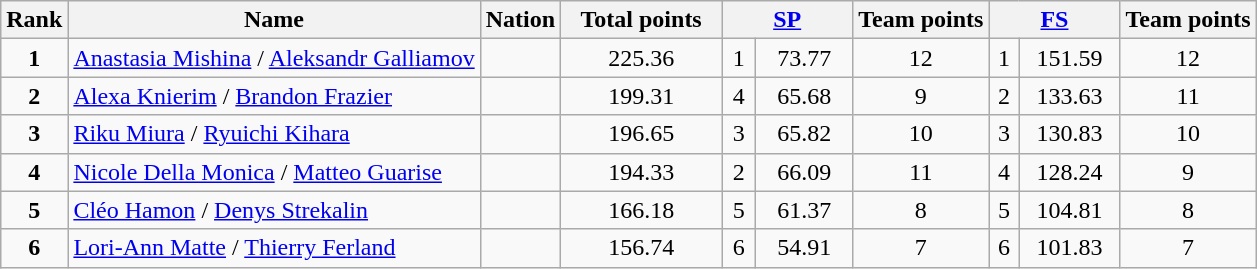<table class="wikitable sortable">
<tr>
<th>Rank</th>
<th>Name</th>
<th>Nation</th>
<th width="100">Total points</th>
<th width="80" colspan="2"><a href='#'>SP</a></th>
<th>Team points</th>
<th width="80" colspan="2"><a href='#'>FS</a></th>
<th>Team points</th>
</tr>
<tr>
<td style="text-align: center;"><strong>1</strong></td>
<td><a href='#'>Anastasia Mishina</a> / <a href='#'>Aleksandr Galliamov</a></td>
<td></td>
<td style="text-align: center;">225.36</td>
<td style="text-align: center;">1</td>
<td style="text-align: center;">73.77</td>
<td style="text-align: center;">12</td>
<td style="text-align: center;">1</td>
<td style="text-align: center;">151.59</td>
<td style="text-align: center;">12</td>
</tr>
<tr>
<td style="text-align: center;"><strong>2</strong></td>
<td><a href='#'>Alexa Knierim</a> / <a href='#'>Brandon Frazier</a></td>
<td></td>
<td style="text-align: center;">199.31</td>
<td style="text-align: center;">4</td>
<td style="text-align: center;">65.68</td>
<td style="text-align: center;">9</td>
<td style="text-align: center;">2</td>
<td style="text-align: center;">133.63</td>
<td style="text-align: center;">11</td>
</tr>
<tr>
<td style="text-align: center;"><strong>3</strong></td>
<td><a href='#'>Riku Miura</a> / <a href='#'>Ryuichi Kihara</a></td>
<td></td>
<td style="text-align: center;">196.65</td>
<td style="text-align: center;">3</td>
<td style="text-align: center;">65.82</td>
<td style="text-align: center;">10</td>
<td style="text-align: center;">3</td>
<td style="text-align: center;">130.83</td>
<td style="text-align: center;">10</td>
</tr>
<tr>
<td style="text-align: center;"><strong>4</strong></td>
<td><a href='#'>Nicole Della Monica</a> / <a href='#'>Matteo Guarise</a></td>
<td></td>
<td style="text-align: center;">194.33</td>
<td style="text-align: center;">2</td>
<td style="text-align: center;">66.09</td>
<td style="text-align: center;">11</td>
<td style="text-align: center;">4</td>
<td style="text-align: center;">128.24</td>
<td style="text-align: center;">9</td>
</tr>
<tr>
<td style="text-align: center;"><strong>5</strong></td>
<td><a href='#'>Cléo Hamon</a> / <a href='#'>Denys Strekalin</a></td>
<td></td>
<td style="text-align: center;">166.18</td>
<td style="text-align: center;">5</td>
<td style="text-align: center;">61.37</td>
<td style="text-align: center;">8</td>
<td style="text-align: center;">5</td>
<td style="text-align: center;">104.81</td>
<td style="text-align: center;">8</td>
</tr>
<tr>
<td style="text-align: center;"><strong>6</strong></td>
<td><a href='#'>Lori-Ann Matte</a> / <a href='#'>Thierry Ferland</a></td>
<td></td>
<td style="text-align: center;">156.74</td>
<td style="text-align: center;">6</td>
<td style="text-align: center;">54.91</td>
<td style="text-align: center;">7</td>
<td style="text-align: center;">6</td>
<td style="text-align: center;">101.83</td>
<td style="text-align: center;">7</td>
</tr>
</table>
